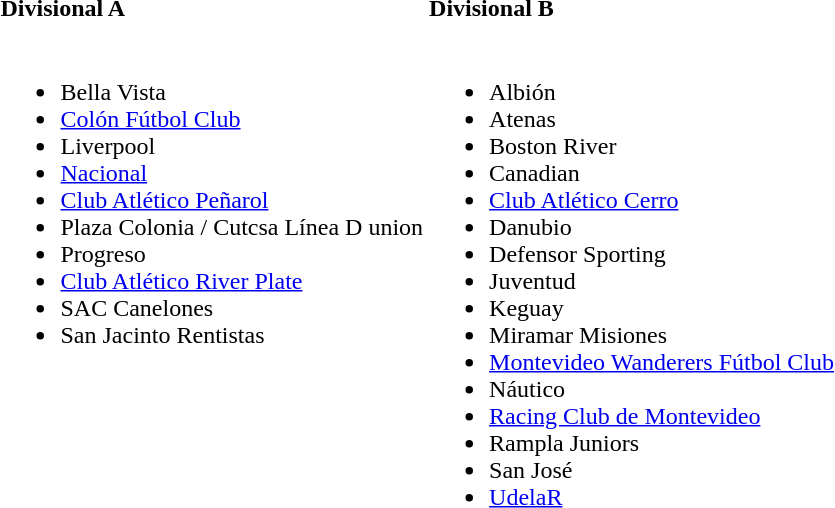<table border="0">
<tr>
<td><strong>Divisional A</strong></td>
<td><strong>Divisional B</strong></td>
</tr>
<tr ---->
<td valign=top><br><ul><li> Bella Vista</li><li> <a href='#'>Colón Fútbol Club</a></li><li> Liverpool</li><li> <a href='#'>Nacional</a></li><li> <a href='#'>Club Atlético Peñarol</a></li><li> Plaza Colonia / Cutcsa Línea D union</li><li> Progreso</li><li> <a href='#'>Club Atlético River Plate</a></li><li> SAC Canelones</li><li> San Jacinto Rentistas</li></ul></td>
<td valign=top><br><ul><li> Albión</li><li> Atenas</li><li> Boston River</li><li> Canadian</li><li> <a href='#'>Club Atlético Cerro</a></li><li> Danubio</li><li> Defensor Sporting</li><li> Juventud</li><li> Keguay</li><li> Miramar Misiones</li><li> <a href='#'>Montevideo Wanderers Fútbol Club</a></li><li> Náutico</li><li> <a href='#'>Racing Club de Montevideo</a></li><li> Rampla Juniors</li><li> San José</li><li> <a href='#'>UdelaR</a></li></ul></td>
</tr>
</table>
